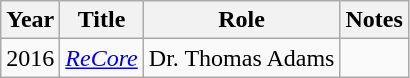<table class="wikitable">
<tr>
<th>Year</th>
<th>Title</th>
<th>Role</th>
<th>Notes</th>
</tr>
<tr>
<td>2016</td>
<td><em><a href='#'>ReCore</a></em></td>
<td>Dr. Thomas Adams</td>
<td></td>
</tr>
</table>
